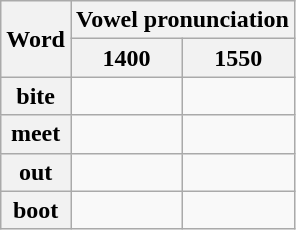<table class="wikitable">
<tr>
<th rowspan="2">Word</th>
<th colspan="2">Vowel pronunciation</th>
</tr>
<tr>
<th>1400</th>
<th>1550</th>
</tr>
<tr>
<th>bite</th>
<td></td>
<td></td>
</tr>
<tr>
<th>meet</th>
<td></td>
<td></td>
</tr>
<tr>
<th>out</th>
<td></td>
<td></td>
</tr>
<tr>
<th>boot</th>
<td></td>
<td></td>
</tr>
</table>
